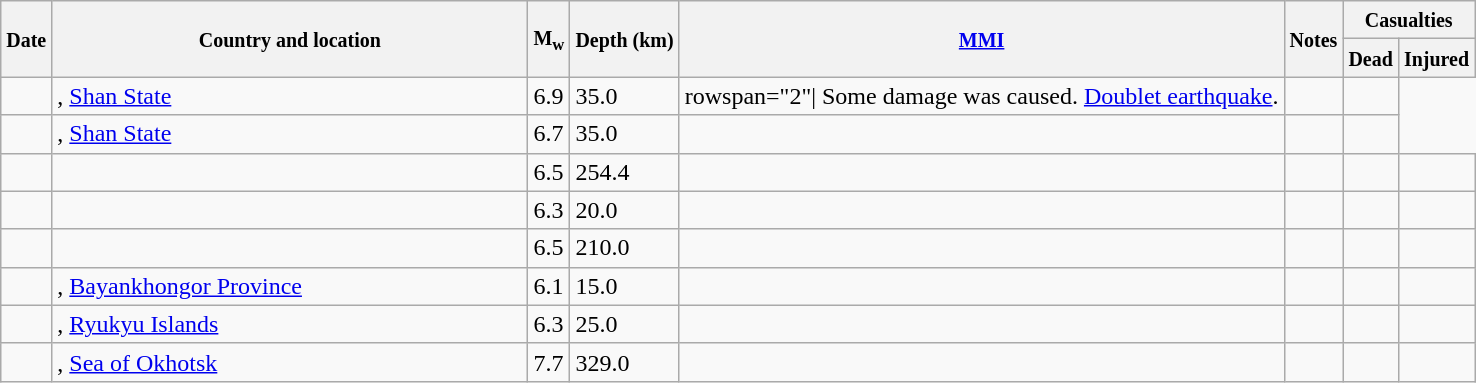<table class="wikitable sortable sort-under" style="border:1px black; margin-left:1em;">
<tr>
<th rowspan="2"><small>Date</small></th>
<th rowspan="2" style="width: 310px"><small>Country and location</small></th>
<th rowspan="2"><small>M<sub>w</sub></small></th>
<th rowspan="2"><small>Depth (km)</small></th>
<th rowspan="2"><small><a href='#'>MMI</a></small></th>
<th rowspan="2" class="unsortable"><small>Notes</small></th>
<th colspan="2"><small>Casualties</small></th>
</tr>
<tr>
<th><small>Dead</small></th>
<th><small>Injured</small></th>
</tr>
<tr>
<td></td>
<td>, <a href='#'>Shan State</a></td>
<td>6.9</td>
<td>35.0</td>
<td>rowspan="2"| Some damage was caused. <a href='#'>Doublet earthquake</a>.</td>
<td></td>
<td></td>
</tr>
<tr>
<td></td>
<td>, <a href='#'>Shan State</a></td>
<td>6.7</td>
<td>35.0</td>
<td></td>
<td></td>
<td></td>
</tr>
<tr>
<td></td>
<td></td>
<td>6.5</td>
<td>254.4</td>
<td></td>
<td></td>
<td></td>
<td></td>
</tr>
<tr>
<td></td>
<td></td>
<td>6.3</td>
<td>20.0</td>
<td></td>
<td></td>
<td></td>
<td></td>
</tr>
<tr>
<td></td>
<td></td>
<td>6.5</td>
<td>210.0</td>
<td></td>
<td></td>
<td></td>
<td></td>
</tr>
<tr>
<td></td>
<td>, <a href='#'>Bayankhongor Province</a></td>
<td>6.1</td>
<td>15.0</td>
<td></td>
<td></td>
<td></td>
<td></td>
</tr>
<tr>
<td></td>
<td>, <a href='#'>Ryukyu Islands</a></td>
<td>6.3</td>
<td>25.0</td>
<td></td>
<td></td>
<td></td>
<td></td>
</tr>
<tr>
<td></td>
<td>, <a href='#'>Sea of Okhotsk</a></td>
<td>7.7</td>
<td>329.0</td>
<td></td>
<td></td>
<td></td>
<td></td>
</tr>
</table>
